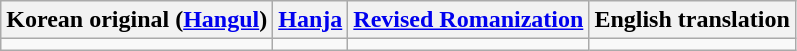<table class="wikitable">
<tr>
<th>Korean original (<a href='#'>Hangul</a>)</th>
<th><a href='#'>Hanja</a></th>
<th><a href='#'>Revised Romanization</a></th>
<th>English translation</th>
</tr>
<tr style="vertical-align:top; white-space:nowrap">
<td></td>
<td></td>
<td></td>
<td></td>
</tr>
</table>
